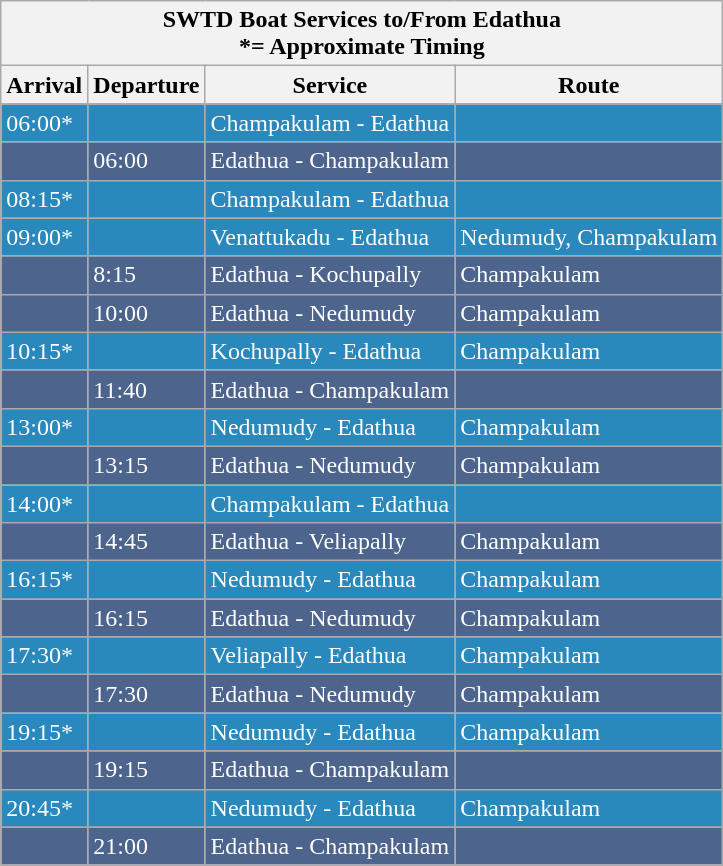<table class="wikitable" border="1">
<tr>
<th colspan="5">SWTD Boat Services to/From Edathua <br>*= Approximate Timing</th>
</tr>
<tr>
<th>Arrival</th>
<th>Departure</th>
<th>Service</th>
<th>Route</th>
</tr>
<tr style="background: #2988BC; color: white">
<td>06:00*</td>
<td></td>
<td>Champakulam - Edathua</td>
<td></td>
</tr>
<tr style="background: #4D648D; color: white">
<td></td>
<td>06:00</td>
<td>Edathua - Champakulam</td>
<td></td>
</tr>
<tr style="background: #2988BC; color: white">
<td>08:15*</td>
<td></td>
<td>Champakulam - Edathua</td>
<td></td>
</tr>
<tr style="background: #2988BC; color: white">
<td>09:00*</td>
<td></td>
<td>Venattukadu - Edathua</td>
<td>Nedumudy, Champakulam</td>
</tr>
<tr style="background: #4D648D; color: white">
<td></td>
<td>8:15</td>
<td>Edathua - Kochupally</td>
<td>Champakulam</td>
</tr>
<tr style="background: #4D648D; color: white">
<td></td>
<td>10:00</td>
<td>Edathua - Nedumudy</td>
<td>Champakulam</td>
</tr>
<tr style="background: #2988BC; color: white">
<td>10:15*</td>
<td></td>
<td>Kochupally - Edathua</td>
<td>Champakulam</td>
</tr>
<tr style="background: #4D648D; color: white">
<td></td>
<td>11:40</td>
<td>Edathua - Champakulam</td>
<td></td>
</tr>
<tr style="background: #2988BC; color: white">
<td>13:00*</td>
<td></td>
<td>Nedumudy - Edathua</td>
<td>Champakulam</td>
</tr>
<tr style="background: #4D648D; color: white">
<td></td>
<td>13:15</td>
<td>Edathua - Nedumudy</td>
<td>Champakulam</td>
</tr>
<tr style="background: #2988BC; color: white">
<td>14:00*</td>
<td></td>
<td>Champakulam - Edathua</td>
<td></td>
</tr>
<tr style="background: #4D648D; color: white">
<td></td>
<td>14:45</td>
<td>Edathua - Veliapally</td>
<td>Champakulam</td>
</tr>
<tr style="background: #2988BC; color: white">
<td>16:15*</td>
<td></td>
<td>Nedumudy - Edathua</td>
<td>Champakulam</td>
</tr>
<tr style="background: #4D648D; color: white">
<td></td>
<td>16:15</td>
<td>Edathua - Nedumudy</td>
<td>Champakulam</td>
</tr>
<tr style="background: #2988BC; color: white">
<td>17:30*</td>
<td></td>
<td>Veliapally - Edathua</td>
<td>Champakulam</td>
</tr>
<tr style="background: #4D648D; color: white">
<td></td>
<td>17:30</td>
<td>Edathua - Nedumudy</td>
<td>Champakulam</td>
</tr>
<tr style="background: #2988BC; color: white">
<td>19:15*</td>
<td></td>
<td>Nedumudy - Edathua</td>
<td>Champakulam</td>
</tr>
<tr style="background: #4D648D; color: white">
<td></td>
<td>19:15</td>
<td>Edathua - Champakulam</td>
<td></td>
</tr>
<tr style="background: #2988BC; color: white">
<td>20:45*</td>
<td></td>
<td>Nedumudy - Edathua</td>
<td>Champakulam</td>
</tr>
<tr style="background: #4D648D; color: white">
<td></td>
<td>21:00</td>
<td>Edathua - Champakulam</td>
<td></td>
</tr>
</table>
